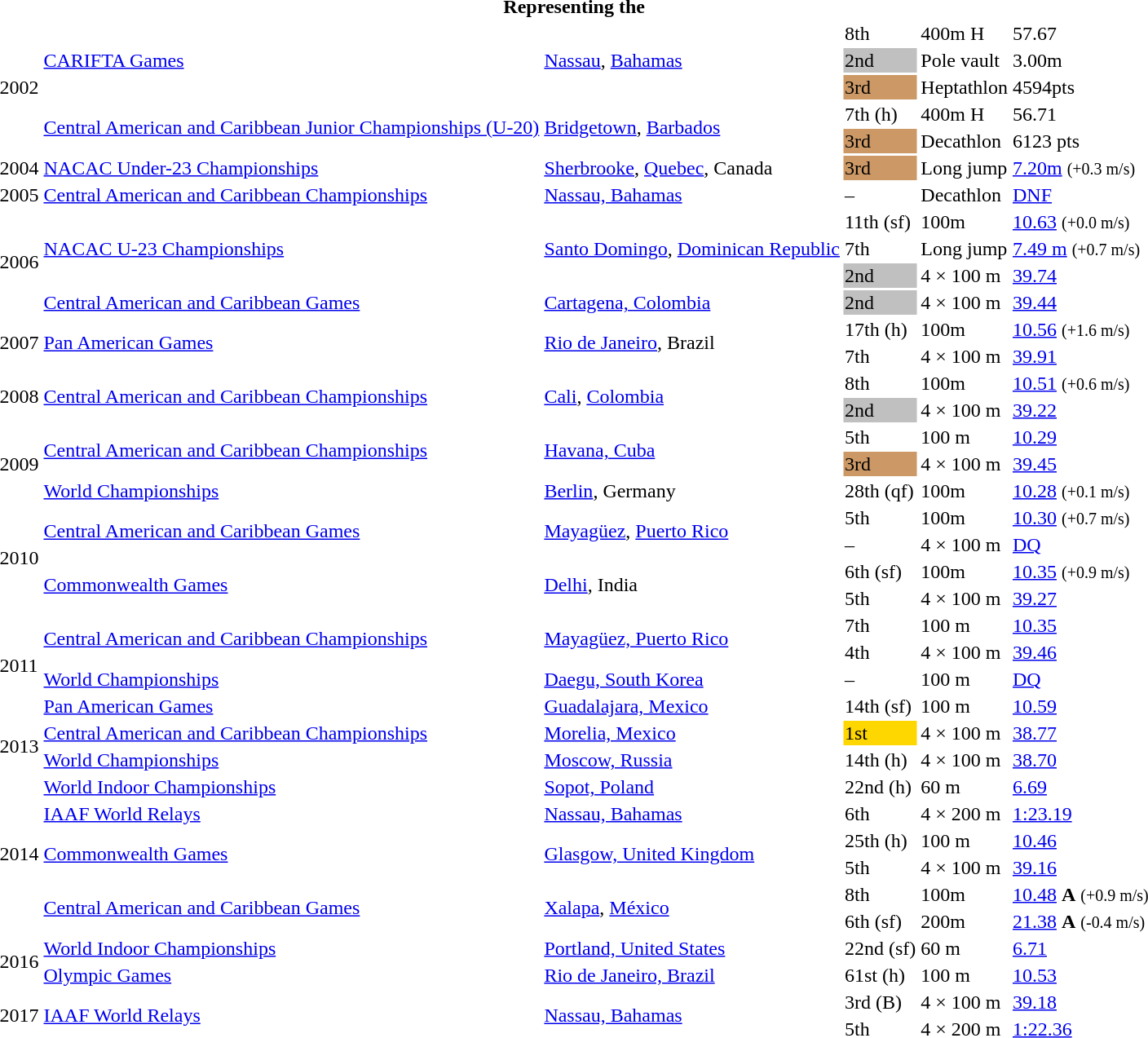<table>
<tr>
<th colspan="6">Representing the </th>
</tr>
<tr>
<td rowspan = "5">2002</td>
<td rowspan=3><a href='#'>CARIFTA Games</a></td>
<td rowspan=3><a href='#'>Nassau</a>, <a href='#'>Bahamas</a></td>
<td>8th</td>
<td>400m H</td>
<td>57.67</td>
</tr>
<tr>
<td bgcolor=silver>2nd</td>
<td>Pole vault</td>
<td>3.00m</td>
</tr>
<tr>
<td bgcolor="cc9966">3rd</td>
<td>Heptathlon</td>
<td>4594pts</td>
</tr>
<tr>
<td rowspan = "2"><a href='#'>Central American and Caribbean Junior Championships (U-20)</a></td>
<td rowspan = "2"><a href='#'>Bridgetown</a>, <a href='#'>Barbados</a></td>
<td>7th (h)</td>
<td>400m H</td>
<td>56.71</td>
</tr>
<tr>
<td bgcolor=cc9966>3rd</td>
<td>Decathlon</td>
<td>6123 pts</td>
</tr>
<tr>
<td>2004</td>
<td><a href='#'>NACAC Under-23 Championships</a></td>
<td><a href='#'>Sherbrooke</a>, <a href='#'>Quebec</a>, Canada</td>
<td bgcolor="cc9966">3rd</td>
<td>Long jump</td>
<td><a href='#'>7.20m</a> <small>(+0.3 m/s)</small></td>
</tr>
<tr>
<td>2005</td>
<td><a href='#'>Central American and Caribbean Championships</a></td>
<td><a href='#'>Nassau, Bahamas</a></td>
<td>–</td>
<td>Decathlon</td>
<td><a href='#'>DNF</a></td>
</tr>
<tr>
<td rowspan = "4">2006</td>
<td rowspan=3><a href='#'>NACAC U-23 Championships</a></td>
<td rowspan=3><a href='#'>Santo Domingo</a>, <a href='#'>Dominican Republic</a></td>
<td>11th (sf)</td>
<td>100m</td>
<td><a href='#'>10.63</a> <small>(+0.0 m/s)</small></td>
</tr>
<tr>
<td>7th</td>
<td>Long jump</td>
<td><a href='#'>7.49 m</a> <small>(+0.7 m/s)</small></td>
</tr>
<tr>
<td bgcolor=silver>2nd</td>
<td>4 × 100 m</td>
<td><a href='#'>39.74</a></td>
</tr>
<tr>
<td><a href='#'>Central American and Caribbean Games</a></td>
<td><a href='#'>Cartagena, Colombia</a></td>
<td bgcolor="silver">2nd</td>
<td>4 × 100 m</td>
<td><a href='#'>39.44</a></td>
</tr>
<tr>
<td rowspan=2>2007</td>
<td rowspan=2><a href='#'>Pan American Games</a></td>
<td rowspan=2><a href='#'>Rio de Janeiro</a>, Brazil</td>
<td>17th (h)</td>
<td>100m</td>
<td><a href='#'>10.56</a> <small>(+1.6 m/s)</small></td>
</tr>
<tr>
<td>7th</td>
<td>4 × 100 m</td>
<td><a href='#'>39.91</a></td>
</tr>
<tr>
<td rowspan=2>2008</td>
<td rowspan=2><a href='#'>Central American and Caribbean Championships</a></td>
<td rowspan=2><a href='#'>Cali</a>, <a href='#'>Colombia</a></td>
<td>8th</td>
<td>100m</td>
<td><a href='#'>10.51</a>  <small>(+0.6 m/s)</small></td>
</tr>
<tr>
<td bgcolor=silver>2nd</td>
<td>4 × 100 m</td>
<td><a href='#'>39.22</a></td>
</tr>
<tr>
<td rowspan=3>2009</td>
<td rowspan=2><a href='#'>Central American and Caribbean Championships</a></td>
<td rowspan=2><a href='#'>Havana, Cuba</a></td>
<td>5th</td>
<td>100 m</td>
<td><a href='#'>10.29</a></td>
</tr>
<tr>
<td bgcolor="cc9966">3rd</td>
<td>4 × 100 m</td>
<td><a href='#'>39.45</a></td>
</tr>
<tr>
<td><a href='#'>World Championships</a></td>
<td><a href='#'>Berlin</a>, Germany</td>
<td>28th (qf)</td>
<td>100m</td>
<td><a href='#'>10.28</a> <small>(+0.1 m/s)</small></td>
</tr>
<tr>
<td rowspan=4>2010</td>
<td rowspan=2><a href='#'>Central American and Caribbean Games</a></td>
<td rowspan=2><a href='#'>Mayagüez</a>, <a href='#'>Puerto Rico</a></td>
<td>5th</td>
<td>100m</td>
<td><a href='#'>10.30</a> <small>(+0.7 m/s)</small></td>
</tr>
<tr>
<td>–</td>
<td>4 × 100 m</td>
<td><a href='#'>DQ</a></td>
</tr>
<tr>
<td rowspan=2><a href='#'>Commonwealth Games</a></td>
<td rowspan=2><a href='#'>Delhi</a>, India</td>
<td>6th (sf)</td>
<td>100m</td>
<td><a href='#'>10.35</a> <small>(+0.9 m/s)</small></td>
</tr>
<tr>
<td>5th</td>
<td>4 × 100 m</td>
<td><a href='#'>39.27</a></td>
</tr>
<tr>
<td rowspan=4>2011</td>
<td rowspan=2><a href='#'>Central American and Caribbean Championships</a></td>
<td rowspan=2><a href='#'>Mayagüez, Puerto Rico</a></td>
<td>7th</td>
<td>100 m</td>
<td><a href='#'>10.35</a></td>
</tr>
<tr>
<td>4th</td>
<td>4 × 100 m</td>
<td><a href='#'>39.46</a></td>
</tr>
<tr>
<td><a href='#'>World Championships</a></td>
<td><a href='#'>Daegu, South Korea</a></td>
<td>–</td>
<td>100 m</td>
<td><a href='#'>DQ</a></td>
</tr>
<tr>
<td><a href='#'>Pan American Games</a></td>
<td><a href='#'>Guadalajara, Mexico</a></td>
<td>14th (sf)</td>
<td>100 m</td>
<td><a href='#'>10.59</a></td>
</tr>
<tr>
<td rowspan=2>2013</td>
<td><a href='#'>Central American and Caribbean Championships</a></td>
<td><a href='#'>Morelia, Mexico</a></td>
<td bgcolor=gold>1st</td>
<td>4 × 100 m</td>
<td><a href='#'>38.77</a></td>
</tr>
<tr>
<td><a href='#'>World Championships</a></td>
<td><a href='#'>Moscow, Russia</a></td>
<td>14th (h)</td>
<td>4 × 100 m</td>
<td><a href='#'>38.70</a></td>
</tr>
<tr>
<td rowspan=6>2014</td>
<td><a href='#'>World Indoor Championships</a></td>
<td><a href='#'>Sopot, Poland</a></td>
<td>22nd (h)</td>
<td>60 m</td>
<td><a href='#'>6.69</a></td>
</tr>
<tr>
<td><a href='#'>IAAF World Relays</a></td>
<td><a href='#'>Nassau, Bahamas</a></td>
<td>6th</td>
<td>4 × 200 m</td>
<td><a href='#'>1:23.19</a></td>
</tr>
<tr>
<td rowspan=2><a href='#'>Commonwealth Games</a></td>
<td rowspan=2><a href='#'>Glasgow, United Kingdom</a></td>
<td>25th (h)</td>
<td>100 m</td>
<td><a href='#'>10.46</a></td>
</tr>
<tr>
<td>5th</td>
<td>4 × 100 m</td>
<td><a href='#'>39.16</a></td>
</tr>
<tr>
<td rowspan=2><a href='#'>Central American and Caribbean Games</a></td>
<td rowspan=2><a href='#'>Xalapa</a>, <a href='#'>México</a></td>
<td>8th</td>
<td>100m</td>
<td><a href='#'>10.48</a> <strong>A</strong> <small>(+0.9 m/s)</small></td>
</tr>
<tr>
<td>6th (sf)</td>
<td>200m</td>
<td><a href='#'>21.38</a> <strong>A</strong> <small>(-0.4 m/s)</small></td>
</tr>
<tr>
<td rowspan=2>2016</td>
<td><a href='#'>World Indoor Championships</a></td>
<td><a href='#'>Portland, United States</a></td>
<td>22nd (sf)</td>
<td>60 m</td>
<td><a href='#'>6.71</a></td>
</tr>
<tr>
<td><a href='#'>Olympic Games</a></td>
<td><a href='#'>Rio de Janeiro, Brazil</a></td>
<td>61st (h)</td>
<td>100 m</td>
<td><a href='#'>10.53</a></td>
</tr>
<tr>
<td rowspan=2>2017</td>
<td rowspan=2><a href='#'>IAAF World Relays</a></td>
<td rowspan=2><a href='#'>Nassau, Bahamas</a></td>
<td>3rd (B)</td>
<td>4 × 100 m</td>
<td><a href='#'>39.18</a></td>
</tr>
<tr>
<td>5th</td>
<td>4 × 200 m</td>
<td><a href='#'>1:22.36</a></td>
</tr>
</table>
